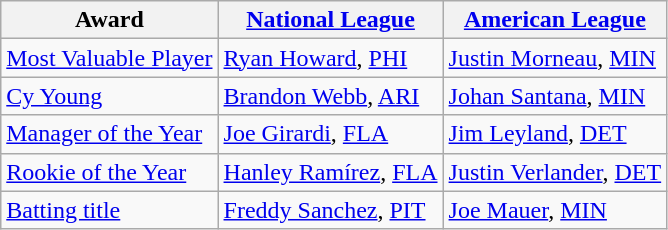<table class="wikitable">
<tr>
<th>Award</th>
<th><a href='#'>National League</a></th>
<th><a href='#'>American League</a></th>
</tr>
<tr>
<td><a href='#'>Most Valuable Player</a></td>
<td><a href='#'>Ryan Howard</a>, <a href='#'>PHI</a></td>
<td><a href='#'>Justin Morneau</a>, <a href='#'>MIN</a></td>
</tr>
<tr>
<td><a href='#'>Cy Young</a></td>
<td><a href='#'>Brandon Webb</a>, <a href='#'>ARI</a></td>
<td><a href='#'>Johan Santana</a>, <a href='#'>MIN</a></td>
</tr>
<tr>
<td><a href='#'>Manager of the Year</a></td>
<td><a href='#'>Joe Girardi</a>, <a href='#'>FLA</a></td>
<td><a href='#'>Jim Leyland</a>, <a href='#'>DET</a></td>
</tr>
<tr>
<td><a href='#'>Rookie of the Year</a></td>
<td><a href='#'>Hanley Ramírez</a>, <a href='#'>FLA</a></td>
<td><a href='#'>Justin Verlander</a>, <a href='#'>DET</a></td>
</tr>
<tr>
<td><a href='#'>Batting title</a></td>
<td><a href='#'>Freddy Sanchez</a>, <a href='#'>PIT</a></td>
<td><a href='#'>Joe Mauer</a>, <a href='#'>MIN</a></td>
</tr>
</table>
